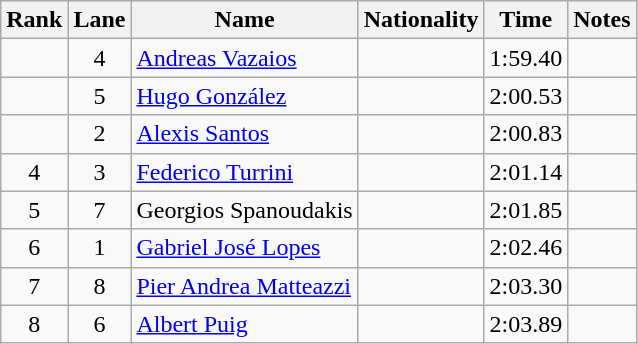<table class="wikitable sortable" style="text-align:center">
<tr>
<th>Rank</th>
<th>Lane</th>
<th>Name</th>
<th>Nationality</th>
<th>Time</th>
<th>Notes</th>
</tr>
<tr>
<td></td>
<td>4</td>
<td align="left"><a href='#'>Andreas Vazaios</a></td>
<td align="left"></td>
<td>1:59.40</td>
<td></td>
</tr>
<tr>
<td></td>
<td>5</td>
<td align="left"><a href='#'>Hugo González</a></td>
<td align="left"></td>
<td>2:00.53</td>
<td></td>
</tr>
<tr>
<td></td>
<td>2</td>
<td align="left"><a href='#'>Alexis Santos</a></td>
<td align="left"></td>
<td>2:00.83</td>
<td></td>
</tr>
<tr>
<td>4</td>
<td>3</td>
<td align="left"><a href='#'>Federico Turrini</a></td>
<td align="left"></td>
<td>2:01.14</td>
<td></td>
</tr>
<tr>
<td>5</td>
<td>7</td>
<td align="left">Georgios Spanoudakis</td>
<td align="left"></td>
<td>2:01.85</td>
<td></td>
</tr>
<tr>
<td>6</td>
<td>1</td>
<td align="left"><a href='#'>Gabriel José Lopes</a></td>
<td align="left"></td>
<td>2:02.46</td>
<td></td>
</tr>
<tr>
<td>7</td>
<td>8</td>
<td align="left"><a href='#'>Pier Andrea Matteazzi</a></td>
<td align="left"></td>
<td>2:03.30</td>
<td></td>
</tr>
<tr>
<td>8</td>
<td>6</td>
<td align="left"><a href='#'>Albert Puig</a></td>
<td align="left"></td>
<td>2:03.89</td>
<td></td>
</tr>
</table>
